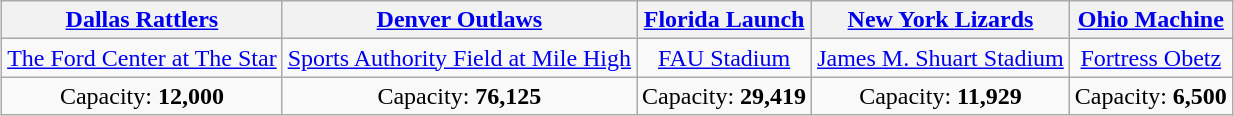<table class="wikitable" style="text-align:center; margin:1em auto;">
<tr>
<th><a href='#'>Dallas Rattlers</a></th>
<th><a href='#'>Denver Outlaws</a></th>
<th><a href='#'>Florida Launch</a></th>
<th><a href='#'>New York Lizards</a></th>
<th><a href='#'>Ohio Machine</a></th>
</tr>
<tr>
<td><a href='#'>The Ford Center at The Star</a></td>
<td><a href='#'>Sports Authority Field at Mile High</a></td>
<td><a href='#'>FAU Stadium</a></td>
<td><a href='#'>James M. Shuart Stadium</a></td>
<td><a href='#'>Fortress Obetz</a></td>
</tr>
<tr>
<td>Capacity: <strong>12,000</strong></td>
<td>Capacity: <strong>76,125</strong></td>
<td>Capacity: <strong>29,419</strong></td>
<td>Capacity: <strong>11,929</strong></td>
<td>Capacity: <strong>6,500</strong></td>
</tr>
</table>
